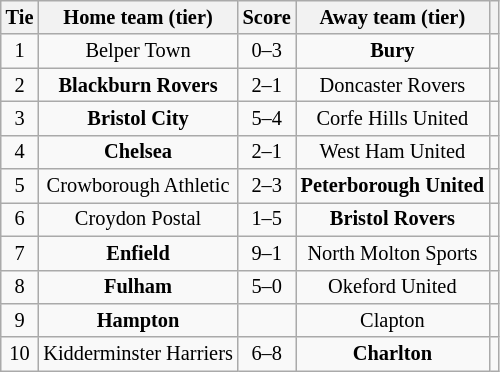<table class="wikitable" style="text-align:center; font-size:85%">
<tr>
<th>Tie</th>
<th>Home team (tier)</th>
<th>Score</th>
<th>Away team (tier)</th>
<th></th>
</tr>
<tr>
<td align="center">1</td>
<td>Belper Town</td>
<td align="center">0–3</td>
<td><strong>Bury</strong></td>
<td></td>
</tr>
<tr>
<td align="center">2</td>
<td><strong>Blackburn Rovers</strong></td>
<td align="center">2–1</td>
<td>Doncaster Rovers</td>
<td></td>
</tr>
<tr>
<td align="center">3</td>
<td><strong>Bristol City</strong></td>
<td align="center">5–4</td>
<td>Corfe Hills United</td>
<td></td>
</tr>
<tr>
<td align="center">4</td>
<td><strong>Chelsea</strong></td>
<td align="center">2–1</td>
<td>West Ham United</td>
<td></td>
</tr>
<tr>
<td align="center">5</td>
<td>Crowborough Athletic</td>
<td align="center">2–3</td>
<td><strong>Peterborough United</strong></td>
<td></td>
</tr>
<tr>
<td align="center">6</td>
<td>Croydon Postal</td>
<td align="center">1–5</td>
<td><strong>Bristol Rovers</strong></td>
<td></td>
</tr>
<tr>
<td align="center">7</td>
<td><strong>Enfield</strong></td>
<td align="center">9–1</td>
<td>North Molton Sports</td>
<td></td>
</tr>
<tr>
<td align="center">8</td>
<td><strong>Fulham</strong></td>
<td align="center">5–0</td>
<td>Okeford United</td>
<td></td>
</tr>
<tr>
<td align="center">9</td>
<td><strong>Hampton</strong></td>
<td align="center"></td>
<td>Clapton</td>
<td></td>
</tr>
<tr>
<td align="center">10</td>
<td>Kidderminster Harriers</td>
<td align="center">6–8</td>
<td><strong>Charlton</strong></td>
<td></td>
</tr>
</table>
